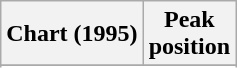<table class="wikitable sortable">
<tr>
<th>Chart (1995)</th>
<th>Peak<br>position</th>
</tr>
<tr>
</tr>
<tr>
</tr>
</table>
